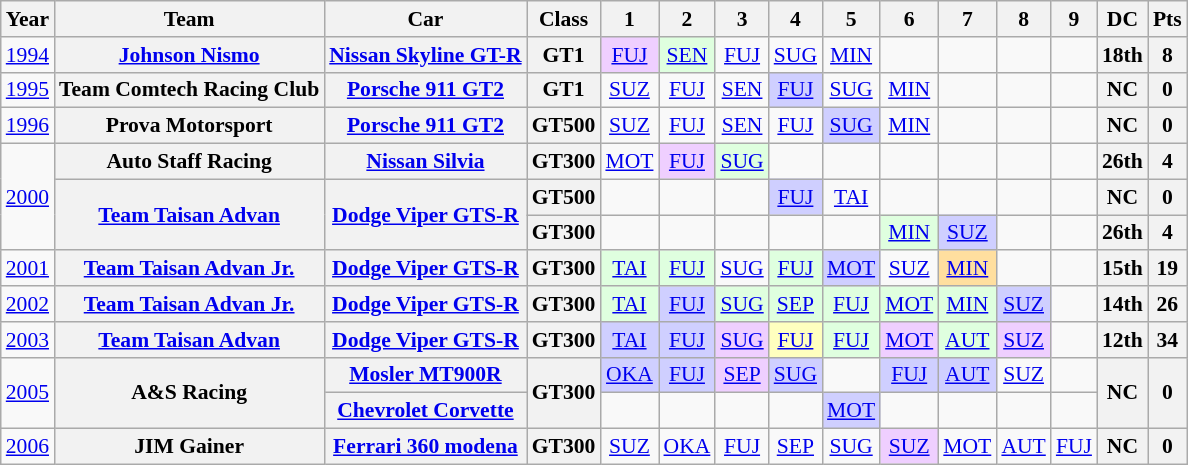<table class="wikitable" style="text-align:center; font-size:90%">
<tr>
<th>Year</th>
<th>Team</th>
<th>Car</th>
<th>Class</th>
<th>1</th>
<th>2</th>
<th>3</th>
<th>4</th>
<th>5</th>
<th>6</th>
<th>7</th>
<th>8</th>
<th>9</th>
<th>DC</th>
<th>Pts</th>
</tr>
<tr>
<td><a href='#'>1994</a></td>
<th><a href='#'>Johnson Nismo</a></th>
<th><a href='#'>Nissan Skyline GT-R</a></th>
<th>GT1</th>
<td style="background:#EFCFFF;"><a href='#'>FUJ</a><br></td>
<td style="background:#DFFFDF;"><a href='#'>SEN</a><br></td>
<td><a href='#'>FUJ</a></td>
<td><a href='#'>SUG</a></td>
<td><a href='#'>MIN</a></td>
<td></td>
<td></td>
<td></td>
<td></td>
<th>18th</th>
<th>8</th>
</tr>
<tr>
<td><a href='#'>1995</a></td>
<th>Team Comtech Racing Club</th>
<th><a href='#'>Porsche 911 GT2</a></th>
<th>GT1</th>
<td><a href='#'>SUZ</a></td>
<td><a href='#'>FUJ</a></td>
<td><a href='#'>SEN</a></td>
<td style="background:#CFCFFF;"><a href='#'>FUJ</a><br></td>
<td><a href='#'>SUG</a></td>
<td><a href='#'>MIN</a></td>
<td></td>
<td></td>
<td></td>
<th>NC</th>
<th>0</th>
</tr>
<tr>
<td><a href='#'>1996</a></td>
<th>Prova Motorsport</th>
<th><a href='#'>Porsche 911 GT2</a></th>
<th>GT500</th>
<td><a href='#'>SUZ</a></td>
<td><a href='#'>FUJ</a></td>
<td><a href='#'>SEN</a></td>
<td><a href='#'>FUJ</a></td>
<td style="background:#CFCFFF;"><a href='#'>SUG</a><br></td>
<td><a href='#'>MIN</a></td>
<td></td>
<td></td>
<td></td>
<th>NC</th>
<th>0</th>
</tr>
<tr>
<td rowspan="3"><a href='#'>2000</a></td>
<th>Auto Staff Racing</th>
<th><a href='#'>Nissan Silvia</a></th>
<th>GT300</th>
<td><a href='#'>MOT</a></td>
<td style="background:#EFCFFF;"><a href='#'>FUJ</a><br></td>
<td style="background:#DFFFDF;"><a href='#'>SUG</a><br></td>
<td></td>
<td></td>
<td></td>
<td></td>
<td></td>
<td></td>
<th>26th</th>
<th>4</th>
</tr>
<tr>
<th rowspan="2"><a href='#'>Team Taisan Advan</a></th>
<th rowspan="2"><a href='#'>Dodge Viper GTS-R</a></th>
<th>GT500</th>
<td></td>
<td></td>
<td></td>
<td style="background:#CFCFFF;"><a href='#'>FUJ</a><br></td>
<td><a href='#'>TAI</a></td>
<td></td>
<td></td>
<td></td>
<td></td>
<th>NC</th>
<th>0</th>
</tr>
<tr>
<th>GT300</th>
<td></td>
<td></td>
<td></td>
<td></td>
<td></td>
<td style="background:#DFFFDF;"><a href='#'>MIN</a><br></td>
<td style="background:#CFCFFF;"><a href='#'>SUZ</a><br></td>
<td></td>
<td></td>
<th>26th</th>
<th>4</th>
</tr>
<tr>
<td><a href='#'>2001</a></td>
<th><a href='#'>Team Taisan Advan Jr.</a></th>
<th><a href='#'>Dodge Viper GTS-R</a></th>
<th>GT300</th>
<td style="background:#DFFFDF;"><a href='#'>TAI</a><br></td>
<td style="background:#DFFFDF;"><a href='#'>FUJ</a><br></td>
<td><a href='#'>SUG</a></td>
<td style="background:#DFFFDF;"><a href='#'>FUJ</a><br></td>
<td style="background:#CFCFFF;"><a href='#'>MOT</a><br></td>
<td><a href='#'>SUZ</a></td>
<td style="background:#FFDF9F;"><a href='#'>MIN</a><br></td>
<td></td>
<td></td>
<th>15th</th>
<th>19</th>
</tr>
<tr>
<td><a href='#'>2002</a></td>
<th><a href='#'>Team Taisan Advan Jr.</a></th>
<th><a href='#'>Dodge Viper GTS-R</a></th>
<th>GT300</th>
<td style="background:#DFFFDF;"><a href='#'>TAI</a><br></td>
<td style="background:#CFCFFF;"><a href='#'>FUJ</a><br></td>
<td style="background:#DFFFDF;"><a href='#'>SUG</a><br></td>
<td style="background:#DFFFDF;"><a href='#'>SEP</a><br></td>
<td style="background:#DFFFDF;"><a href='#'>FUJ</a><br></td>
<td style="background:#DFFFDF;"><a href='#'>MOT</a><br></td>
<td style="background:#DFFFDF;"><a href='#'>MIN</a><br></td>
<td style="background:#CFCFFF"><a href='#'>SUZ</a><br></td>
<td></td>
<th>14th</th>
<th>26</th>
</tr>
<tr>
<td><a href='#'>2003</a></td>
<th><a href='#'>Team Taisan Advan</a></th>
<th><a href='#'>Dodge Viper GTS-R</a></th>
<th>GT300</th>
<td style="background:#CFCFFF;"><a href='#'>TAI</a><br></td>
<td style="background:#CFCFFF;"><a href='#'>FUJ</a><br></td>
<td style="background:#EFCFFF;"><a href='#'>SUG</a><br></td>
<td style="background:#FFFFBF;"><a href='#'>FUJ</a><br></td>
<td style="background:#DFFFDF;"><a href='#'>FUJ</a><br></td>
<td style="background:#EFCFFF;"><a href='#'>MOT</a><br></td>
<td style="background:#DFFFDF;"><a href='#'>AUT</a><br></td>
<td style="background:#EFCFFF;"><a href='#'>SUZ</a><br></td>
<td></td>
<th>12th</th>
<th>34</th>
</tr>
<tr>
<td rowspan="2"><a href='#'>2005</a></td>
<th rowspan="2">A&S Racing</th>
<th><a href='#'>Mosler MT900R</a></th>
<th rowspan="2">GT300</th>
<td style="background:#CFCFFF;"><a href='#'>OKA</a><br></td>
<td style="background:#CFCFFF;"><a href='#'>FUJ</a><br></td>
<td style="background:#EFCFFF;"><a href='#'>SEP</a><br></td>
<td style="background:#CFCFFF;"><a href='#'>SUG</a><br></td>
<td></td>
<td style="background:#CFCFFF;"><a href='#'>FUJ</a><br></td>
<td style="background:#CFCFFF;"><a href='#'>AUT</a><br></td>
<td><a href='#'>SUZ</a></td>
<td></td>
<th rowspan="2">NC</th>
<th rowspan="2">0</th>
</tr>
<tr>
<th><a href='#'>Chevrolet Corvette</a></th>
<td></td>
<td></td>
<td></td>
<td></td>
<td style="background:#CFCFFF;"><a href='#'>MOT</a><br></td>
<td></td>
<td></td>
<td></td>
<td></td>
</tr>
<tr>
<td><a href='#'>2006</a></td>
<th>JIM Gainer</th>
<th><a href='#'>Ferrari 360 modena</a></th>
<th>GT300</th>
<td><a href='#'>SUZ</a></td>
<td><a href='#'>OKA</a></td>
<td><a href='#'>FUJ</a></td>
<td><a href='#'>SEP</a></td>
<td><a href='#'>SUG</a></td>
<td style="background:#EFCFFF;"><a href='#'>SUZ</a><br></td>
<td><a href='#'>MOT</a></td>
<td><a href='#'>AUT</a></td>
<td><a href='#'>FUJ</a></td>
<th>NC</th>
<th>0</th>
</tr>
</table>
